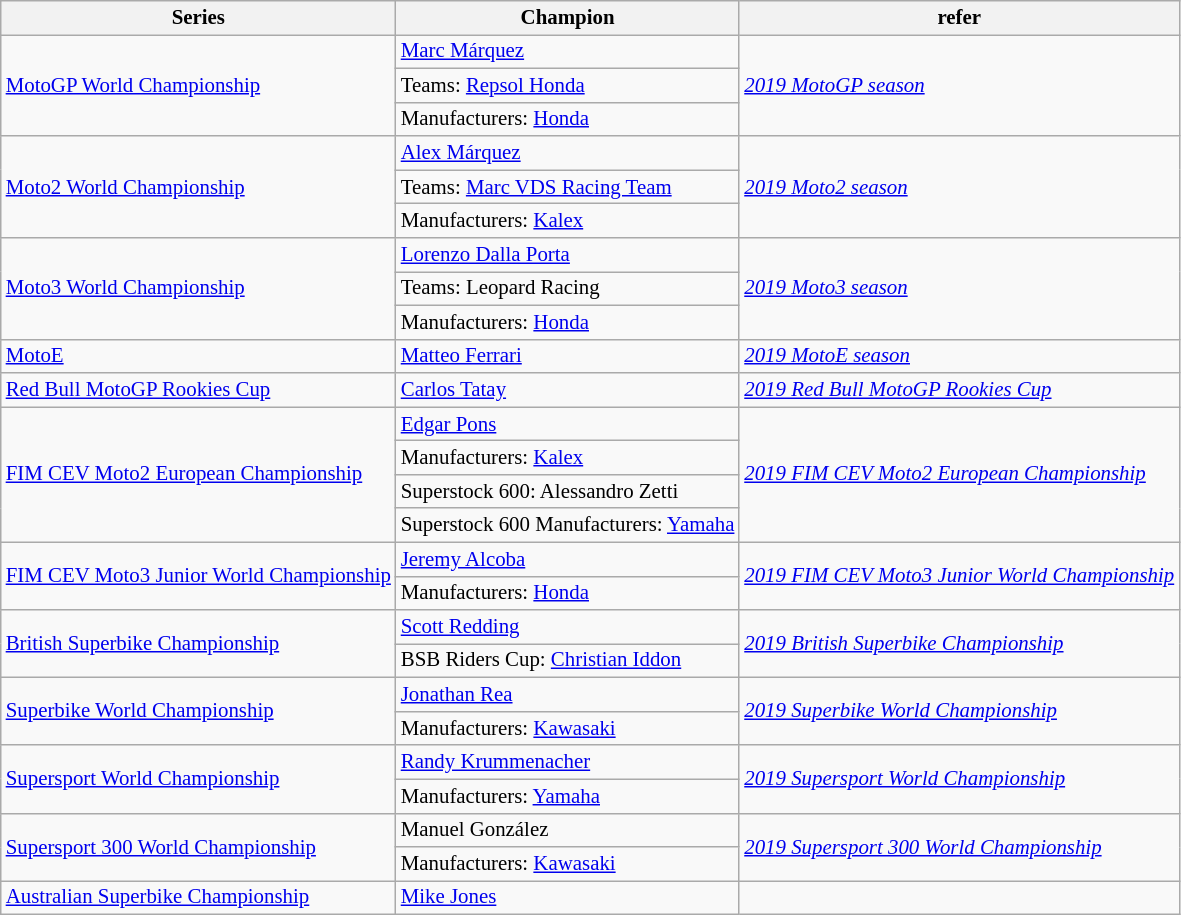<table class="wikitable" style="font-size: 87%">
<tr font-weight:bold">
<th>Series</th>
<th>Champion</th>
<th>refer</th>
</tr>
<tr>
<td rowspan="3"><a href='#'>MotoGP World Championship</a></td>
<td> <a href='#'>Marc Márquez</a></td>
<td rowspan="3"><em><a href='#'>2019 MotoGP season</a></em></td>
</tr>
<tr>
<td>Teams:  <a href='#'>Repsol Honda</a></td>
</tr>
<tr>
<td>Manufacturers:  <a href='#'>Honda</a></td>
</tr>
<tr>
<td rowspan="3"><a href='#'>Moto2 World Championship</a></td>
<td> <a href='#'>Alex Márquez</a></td>
<td rowspan="3"><em><a href='#'>2019 Moto2 season</a></em></td>
</tr>
<tr>
<td>Teams:  <a href='#'>Marc VDS Racing Team</a></td>
</tr>
<tr>
<td>Manufacturers:  <a href='#'>Kalex</a></td>
</tr>
<tr>
<td rowspan="3"><a href='#'>Moto3 World Championship</a></td>
<td> <a href='#'>Lorenzo Dalla Porta</a></td>
<td rowspan="3"><em><a href='#'>2019 Moto3 season</a></em></td>
</tr>
<tr>
<td>Teams:  Leopard Racing</td>
</tr>
<tr>
<td>Manufacturers:  <a href='#'>Honda</a></td>
</tr>
<tr>
<td><a href='#'>MotoE</a></td>
<td> <a href='#'>Matteo Ferrari</a></td>
<td><em><a href='#'>2019 MotoE season</a></em></td>
</tr>
<tr>
<td><a href='#'>Red Bull MotoGP Rookies Cup</a></td>
<td> <a href='#'>Carlos Tatay</a></td>
<td><em><a href='#'>2019 Red Bull MotoGP Rookies Cup</a></em></td>
</tr>
<tr>
<td rowspan="4"><a href='#'>FIM CEV Moto2 European Championship</a></td>
<td> <a href='#'>Edgar Pons</a></td>
<td rowspan="4"><em><a href='#'>2019 FIM CEV Moto2 European Championship</a></em></td>
</tr>
<tr>
<td>Manufacturers:  <a href='#'>Kalex</a></td>
</tr>
<tr>
<td>Superstock 600:  Alessandro Zetti</td>
</tr>
<tr>
<td>Superstock 600 Manufacturers:  <a href='#'>Yamaha</a></td>
</tr>
<tr>
<td rowspan="2"><a href='#'>FIM CEV Moto3 Junior World Championship</a></td>
<td> <a href='#'>Jeremy Alcoba</a></td>
<td rowspan="2"><em><a href='#'>2019 FIM CEV Moto3 Junior World Championship</a></em></td>
</tr>
<tr>
<td>Manufacturers:  <a href='#'>Honda</a></td>
</tr>
<tr>
<td rowspan="2"><a href='#'>British Superbike Championship</a></td>
<td> <a href='#'>Scott Redding</a></td>
<td rowspan="2"><em><a href='#'>2019 British Superbike Championship</a></em></td>
</tr>
<tr>
<td>BSB Riders Cup:  <a href='#'>Christian Iddon</a></td>
</tr>
<tr>
<td rowspan="2"><a href='#'>Superbike World Championship</a></td>
<td> <a href='#'>Jonathan Rea</a></td>
<td rowspan="2"><em><a href='#'>2019 Superbike World Championship</a></em></td>
</tr>
<tr>
<td>Manufacturers:  <a href='#'>Kawasaki</a></td>
</tr>
<tr>
<td rowspan="2"><a href='#'>Supersport World Championship</a></td>
<td> <a href='#'>Randy Krummenacher</a></td>
<td rowspan="2"><em><a href='#'>2019 Supersport World Championship</a></em></td>
</tr>
<tr>
<td>Manufacturers:  <a href='#'>Yamaha</a></td>
</tr>
<tr>
<td rowspan="2"><a href='#'>Supersport 300 World Championship</a></td>
<td> Manuel González</td>
<td rowspan="2"><em><a href='#'>2019 Supersport 300 World Championship</a></em></td>
</tr>
<tr>
<td>Manufacturers:  <a href='#'>Kawasaki</a></td>
</tr>
<tr>
<td><a href='#'>Australian Superbike Championship</a></td>
<td> <a href='#'>Mike Jones</a></td>
<td></td>
</tr>
</table>
